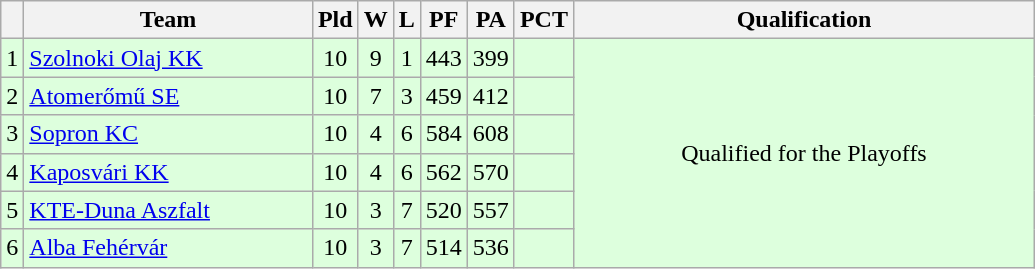<table class="wikitable sortable" style="text-align:center">
<tr>
<th></th>
<th width="185">Team</th>
<th>Pld</th>
<th>W</th>
<th>L</th>
<th>PF</th>
<th>PA</th>
<th>PCT</th>
<th width="300">Qualification</th>
</tr>
<tr style="background:#dfd;">
<td>1</td>
<td align=left><a href='#'>Szolnoki Olaj KK</a></td>
<td>10</td>
<td>9</td>
<td>1</td>
<td>443</td>
<td>399</td>
<td><strong></strong></td>
<td rowspan="6">Qualified for the Playoffs</td>
</tr>
<tr style="background:#dfd;">
<td>2</td>
<td align=left><a href='#'>Atomerőmű SE</a></td>
<td>10</td>
<td>7</td>
<td>3</td>
<td>459</td>
<td>412</td>
<td><strong></strong></td>
</tr>
<tr style="background:#dfd;">
<td>3</td>
<td align=left><a href='#'>Sopron KC</a></td>
<td>10</td>
<td>4</td>
<td>6</td>
<td>584</td>
<td>608</td>
<td><strong></strong></td>
</tr>
<tr style="background:#dfd;">
<td>4</td>
<td align=left><a href='#'>Kaposvári KK</a></td>
<td>10</td>
<td>4</td>
<td>6</td>
<td>562</td>
<td>570</td>
<td><strong></strong></td>
</tr>
<tr style="background:#dfd;">
<td>5</td>
<td align=left><a href='#'>KTE-Duna Aszfalt</a></td>
<td>10</td>
<td>3</td>
<td>7</td>
<td>520</td>
<td>557</td>
<td><strong></strong></td>
</tr>
<tr style="background:#dfd;">
<td>6</td>
<td align=left><a href='#'>Alba Fehérvár</a></td>
<td>10</td>
<td>3</td>
<td>7</td>
<td>514</td>
<td>536</td>
<td><strong></strong></td>
</tr>
</table>
